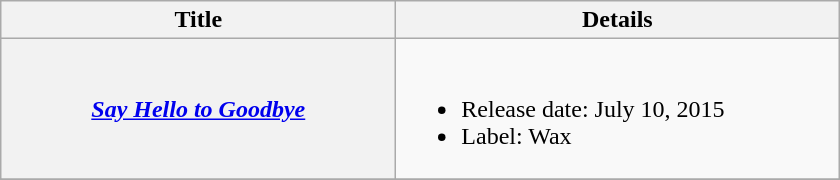<table class="wikitable plainrowheaders">
<tr>
<th style="width:16em;">Title</th>
<th style="width:18em;">Details</th>
</tr>
<tr>
<th scope="row"><em><a href='#'>Say Hello to Goodbye</a></em></th>
<td><br><ul><li>Release date: July 10, 2015</li><li>Label: Wax</li></ul></td>
</tr>
<tr>
</tr>
</table>
